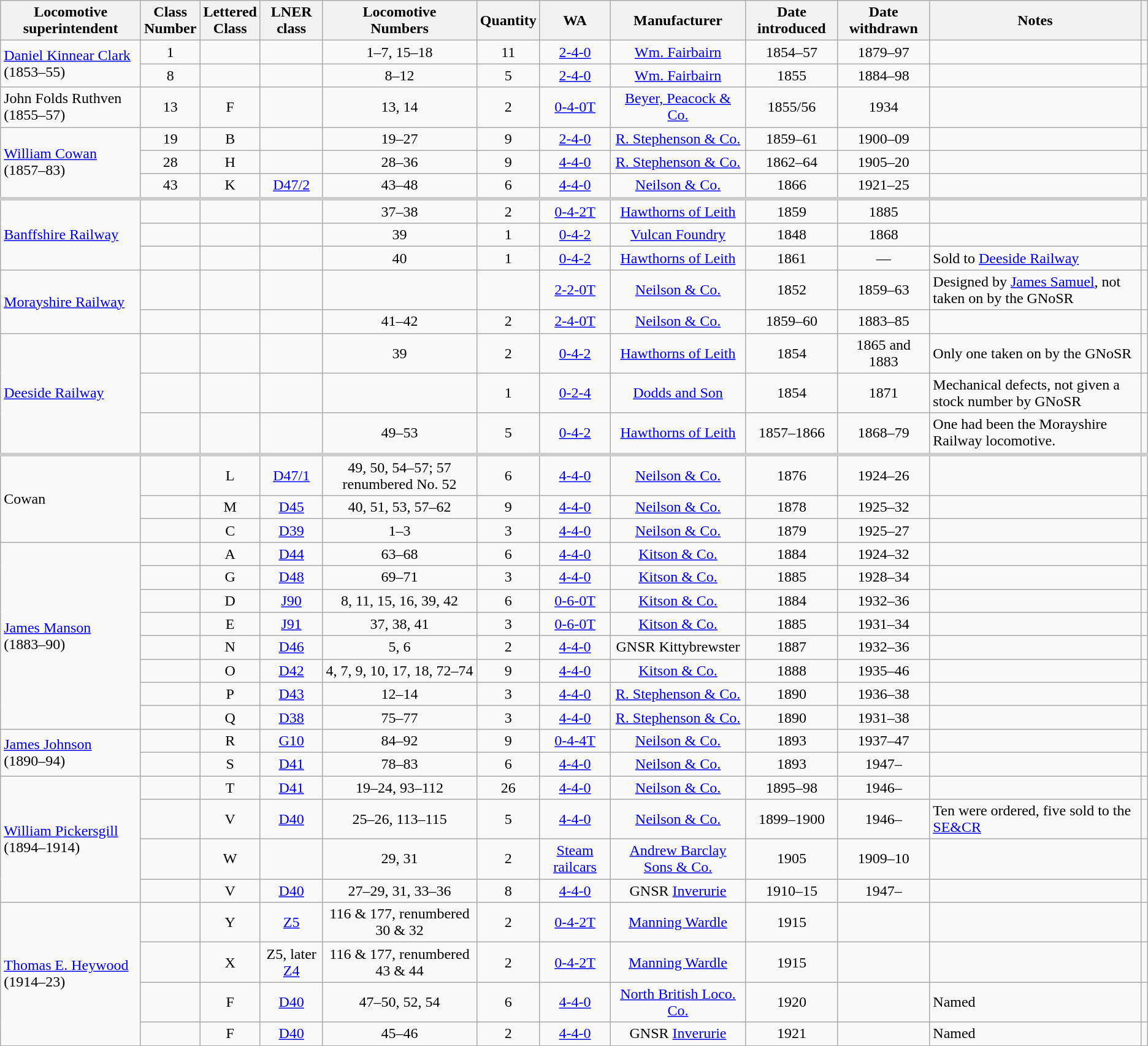<table class="wikitable" style=text-align:center>
<tr>
<th>Locomotive superintendent</th>
<th>Class<br>Number</th>
<th>Lettered<br>Class</th>
<th>LNER<br>class</th>
<th>Locomotive<br>Numbers</th>
<th>Quantity</th>
<th>WA</th>
<th>Manufacturer</th>
<th>Date introduced</th>
<th>Date withdrawn</th>
<th>Notes</th>
<th></th>
</tr>
<tr>
<td rowspan="2" style="text-align:left;"><a href='#'>Daniel Kinnear Clark</a><br>(1853–55)</td>
<td>1</td>
<td></td>
<td></td>
<td>1–7, 15–18</td>
<td>11</td>
<td><a href='#'>2-4-0</a></td>
<td><a href='#'>Wm. Fairbairn</a></td>
<td>1854–57</td>
<td>1879–97</td>
<td style="text-align:left;"></td>
<td></td>
</tr>
<tr>
<td>8</td>
<td></td>
<td></td>
<td>8–12</td>
<td>5</td>
<td><a href='#'>2-4-0</a></td>
<td><a href='#'>Wm. Fairbairn</a></td>
<td>1855</td>
<td>1884–98</td>
<td style="text-align:left;"></td>
<td></td>
</tr>
<tr>
<td align=left>John Folds Ruthven<br>(1855–57)</td>
<td>13</td>
<td>F</td>
<td></td>
<td>13, 14</td>
<td>2</td>
<td><a href='#'>0-4-0T</a></td>
<td><a href='#'>Beyer, Peacock & Co.</a></td>
<td>1855/56</td>
<td>1934</td>
<td style="text-align:left;"></td>
<td></td>
</tr>
<tr>
<td rowspan="3" style="text-align:left;"><a href='#'>William Cowan</a><br>(1857–83)</td>
<td>19</td>
<td>B</td>
<td></td>
<td>19–27</td>
<td>9</td>
<td><a href='#'>2-4-0</a></td>
<td><a href='#'>R. Stephenson & Co.</a></td>
<td>1859–61</td>
<td>1900–09</td>
<td style="text-align:left;"></td>
<td></td>
</tr>
<tr>
<td>28</td>
<td>H</td>
<td></td>
<td>28–36</td>
<td>9</td>
<td><a href='#'>4-4-0</a></td>
<td><a href='#'>R. Stephenson & Co.</a></td>
<td>1862–64</td>
<td>1905–20</td>
<td style="text-align:left;"></td>
<td></td>
</tr>
<tr>
<td>43</td>
<td>K</td>
<td><a href='#'>D47/2</a></td>
<td>43–48</td>
<td>6</td>
<td><a href='#'>4-4-0</a></td>
<td><a href='#'>Neilson & Co.</a></td>
<td>1866</td>
<td>1921–25</td>
<td style="text-align:left;"></td>
<td></td>
</tr>
<tr style="border-top:4px solid #ccc">
<td rowspan="3" style="text-align:left;"><a href='#'>Banffshire Railway</a></td>
<td></td>
<td></td>
<td></td>
<td>37–38</td>
<td>2</td>
<td><a href='#'>0-4-2T</a></td>
<td><a href='#'>Hawthorns of Leith</a></td>
<td>1859</td>
<td>1885</td>
<td style="text-align:left;"></td>
<td></td>
</tr>
<tr>
<td></td>
<td></td>
<td></td>
<td>39</td>
<td>1</td>
<td><a href='#'>0-4-2</a></td>
<td><a href='#'>Vulcan Foundry</a></td>
<td>1848</td>
<td>1868</td>
<td style="text-align:left;"></td>
<td></td>
</tr>
<tr>
<td></td>
<td></td>
<td></td>
<td>40</td>
<td>1</td>
<td><a href='#'>0-4-2</a></td>
<td><a href='#'>Hawthorns of Leith</a></td>
<td>1861</td>
<td>—</td>
<td style="text-align:left;">Sold to <a href='#'>Deeside Railway</a></td>
<td></td>
</tr>
<tr>
<td rowspan="2" style="text-align:left;"><a href='#'>Morayshire Railway</a></td>
<td></td>
<td></td>
<td></td>
<td></td>
<td></td>
<td><a href='#'>2-2-0T</a></td>
<td><a href='#'>Neilson & Co.</a></td>
<td>1852</td>
<td>1859–63</td>
<td style="text-align:left;">Designed by <a href='#'>James Samuel</a>, not taken on by the GNoSR</td>
<td></td>
</tr>
<tr>
<td></td>
<td></td>
<td></td>
<td>41–42</td>
<td>2</td>
<td><a href='#'>2-4-0T</a></td>
<td><a href='#'>Neilson & Co.</a></td>
<td>1859–60</td>
<td>1883–85</td>
<td style="text-align:left;"></td>
<td></td>
</tr>
<tr>
<td rowspan="3" style="text-align:left;"><a href='#'>Deeside Railway</a></td>
<td></td>
<td></td>
<td></td>
<td>39</td>
<td>2</td>
<td><a href='#'>0-4-2</a></td>
<td><a href='#'>Hawthorns of Leith</a></td>
<td>1854</td>
<td>1865 and 1883</td>
<td style="text-align:left;">Only one taken on by the GNoSR</td>
<td></td>
</tr>
<tr>
<td></td>
<td></td>
<td></td>
<td></td>
<td>1</td>
<td><a href='#'>0-2-4</a></td>
<td><a href='#'>Dodds and Son</a></td>
<td>1854</td>
<td>1871</td>
<td style="text-align:left;">Mechanical defects, not given a stock number by GNoSR</td>
<td></td>
</tr>
<tr>
<td></td>
<td></td>
<td></td>
<td>49–53</td>
<td>5</td>
<td><a href='#'>0-4-2</a></td>
<td><a href='#'>Hawthorns of Leith</a></td>
<td>1857–1866</td>
<td>1868–79</td>
<td style="text-align:left;">One had been the Morayshire Railway locomotive.</td>
<td></td>
</tr>
<tr style="border-top:4px solid #ccc">
<td rowspan="3" style="text-align:left;">Cowan</td>
<td></td>
<td>L</td>
<td><a href='#'>D47/1</a></td>
<td>49, 50, 54–57; 57 renumbered No. 52</td>
<td>6</td>
<td><a href='#'>4-4-0</a></td>
<td><a href='#'>Neilson & Co.</a></td>
<td>1876</td>
<td>1924–26</td>
<td style="text-align:left;"></td>
<td></td>
</tr>
<tr>
<td></td>
<td>M</td>
<td><a href='#'>D45</a></td>
<td>40, 51, 53, 57–62</td>
<td>9</td>
<td><a href='#'>4-4-0</a></td>
<td><a href='#'>Neilson & Co.</a></td>
<td>1878</td>
<td>1925–32</td>
<td style="text-align:left;"></td>
<td></td>
</tr>
<tr>
<td></td>
<td>C</td>
<td><a href='#'>D39</a></td>
<td>1–3</td>
<td>3</td>
<td><a href='#'>4-4-0</a></td>
<td><a href='#'>Neilson & Co.</a></td>
<td>1879</td>
<td>1925–27</td>
<td style="text-align:left;"></td>
<td></td>
</tr>
<tr>
<td rowspan="8" style="text-align:left;"><a href='#'>James Manson</a><br>(1883–90)</td>
<td></td>
<td>A</td>
<td><a href='#'>D44</a></td>
<td>63–68</td>
<td>6</td>
<td><a href='#'>4-4-0</a></td>
<td><a href='#'>Kitson & Co.</a></td>
<td>1884</td>
<td>1924–32</td>
<td style="text-align:left;"></td>
<td></td>
</tr>
<tr>
<td></td>
<td>G</td>
<td><a href='#'>D48</a></td>
<td>69–71</td>
<td>3</td>
<td><a href='#'>4-4-0</a></td>
<td><a href='#'>Kitson & Co.</a></td>
<td>1885</td>
<td>1928–34</td>
<td style="text-align:left;"></td>
<td></td>
</tr>
<tr>
<td></td>
<td>D</td>
<td><a href='#'>J90</a></td>
<td>8, 11, 15, 16, 39, 42</td>
<td>6</td>
<td><a href='#'>0-6-0T</a></td>
<td><a href='#'>Kitson & Co.</a></td>
<td>1884</td>
<td>1932–36</td>
<td style="text-align:left;"></td>
<td></td>
</tr>
<tr>
<td></td>
<td>E</td>
<td><a href='#'>J91</a></td>
<td>37, 38, 41</td>
<td>3</td>
<td><a href='#'>0-6-0T</a></td>
<td><a href='#'>Kitson & Co.</a></td>
<td>1885</td>
<td>1931–34</td>
<td style="text-align:left;"></td>
<td></td>
</tr>
<tr>
<td></td>
<td>N</td>
<td><a href='#'>D46</a></td>
<td>5, 6</td>
<td>2</td>
<td><a href='#'>4-4-0</a></td>
<td>GNSR Kittybrewster</td>
<td>1887</td>
<td>1932–36</td>
<td style="text-align:left;"></td>
<td></td>
</tr>
<tr>
<td></td>
<td>O</td>
<td><a href='#'>D42</a></td>
<td>4, 7, 9, 10, 17, 18, 72–74</td>
<td>9</td>
<td><a href='#'>4-4-0</a></td>
<td><a href='#'>Kitson & Co.</a></td>
<td>1888</td>
<td>1935–46</td>
<td style="text-align:left;"></td>
<td></td>
</tr>
<tr>
<td></td>
<td>P</td>
<td><a href='#'>D43</a></td>
<td>12–14</td>
<td>3</td>
<td><a href='#'>4-4-0</a></td>
<td><a href='#'>R. Stephenson & Co.</a></td>
<td>1890</td>
<td>1936–38</td>
<td style="text-align:left;"></td>
<td></td>
</tr>
<tr>
<td></td>
<td>Q</td>
<td><a href='#'>D38</a></td>
<td>75–77</td>
<td>3</td>
<td><a href='#'>4-4-0</a></td>
<td><a href='#'>R. Stephenson & Co.</a></td>
<td>1890</td>
<td>1931–38</td>
<td style="text-align:left;"></td>
<td></td>
</tr>
<tr>
<td rowspan="2" style="text-align:left;"><a href='#'>James Johnson</a><br>(1890–94)</td>
<td></td>
<td>R</td>
<td><a href='#'>G10</a></td>
<td>84–92</td>
<td>9</td>
<td><a href='#'>0-4-4T</a></td>
<td><a href='#'>Neilson & Co.</a></td>
<td>1893</td>
<td>1937–47</td>
<td style="text-align:left;"></td>
<td></td>
</tr>
<tr>
<td></td>
<td>S</td>
<td><a href='#'>D41</a></td>
<td>78–83</td>
<td>6</td>
<td><a href='#'>4-4-0</a></td>
<td><a href='#'>Neilson & Co.</a></td>
<td>1893</td>
<td>1947–</td>
<td style="text-align:left;"></td>
<td></td>
</tr>
<tr>
<td rowspan="4" style="text-align:left;"><a href='#'>William Pickersgill</a><br>(1894–1914)</td>
<td></td>
<td>T</td>
<td><a href='#'>D41</a></td>
<td>19–24, 93–112</td>
<td>26</td>
<td><a href='#'>4-4-0</a></td>
<td><a href='#'>Neilson & Co.</a></td>
<td>1895–98</td>
<td>1946–</td>
<td style="text-align:left;"></td>
<td></td>
</tr>
<tr>
<td></td>
<td>V</td>
<td><a href='#'>D40</a></td>
<td>25–26, 113–115</td>
<td>5</td>
<td><a href='#'>4-4-0</a></td>
<td><a href='#'>Neilson & Co.</a></td>
<td>1899–1900</td>
<td>1946–</td>
<td style="text-align:left;">Ten were ordered, five sold to the <a href='#'>SE&CR</a></td>
<td></td>
</tr>
<tr>
<td></td>
<td>W</td>
<td></td>
<td>29, 31</td>
<td>2</td>
<td><a href='#'>Steam railcars</a></td>
<td><a href='#'>Andrew Barclay Sons & Co.</a></td>
<td>1905</td>
<td>1909–10</td>
<td style="text-align:left;"></td>
<td></td>
</tr>
<tr>
<td></td>
<td>V</td>
<td><a href='#'>D40</a></td>
<td>27–29, 31, 33–36</td>
<td>8</td>
<td><a href='#'>4-4-0</a></td>
<td>GNSR <a href='#'>Inverurie</a></td>
<td>1910–15</td>
<td>1947–</td>
<td style="text-align:left;"></td>
<td></td>
</tr>
<tr>
<td rowspan="4" style="text-align:left;"><a href='#'>Thomas E. Heywood</a><br>(1914–23)</td>
<td></td>
<td>Y</td>
<td><a href='#'>Z5</a></td>
<td>116 & 177, renumbered 30 & 32</td>
<td>2</td>
<td><a href='#'>0-4-2T</a></td>
<td><a href='#'>Manning Wardle</a></td>
<td>1915</td>
<td></td>
<td style="text-align:left;"></td>
<td></td>
</tr>
<tr>
<td></td>
<td>X</td>
<td>Z5, later <a href='#'>Z4</a></td>
<td>116 & 177, renumbered 43 & 44</td>
<td>2</td>
<td><a href='#'>0-4-2T</a></td>
<td><a href='#'>Manning Wardle</a></td>
<td>1915</td>
<td></td>
<td style="text-align:left;"></td>
<td></td>
</tr>
<tr>
<td></td>
<td>F</td>
<td><a href='#'>D40</a></td>
<td>47–50, 52, 54</td>
<td>6</td>
<td><a href='#'>4-4-0</a></td>
<td><a href='#'>North British Loco. Co.</a></td>
<td>1920</td>
<td></td>
<td style="text-align:left;">Named</td>
<td></td>
</tr>
<tr>
<td></td>
<td>F</td>
<td><a href='#'>D40</a></td>
<td>45–46</td>
<td>2</td>
<td><a href='#'>4-4-0</a></td>
<td>GNSR <a href='#'>Inverurie</a></td>
<td>1921</td>
<td></td>
<td style="text-align:left;">Named</td>
<td></td>
</tr>
</table>
